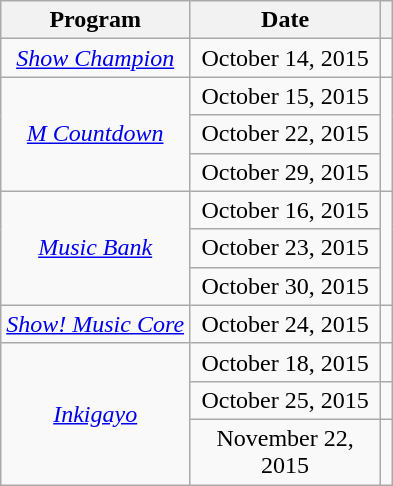<table class="wikitable sortable" style="text-align:center;">
<tr>
<th>Program</th>
<th width="120">Date</th>
<th class="unsortable"></th>
</tr>
<tr>
<td><em><a href='#'>Show Champion</a></em></td>
<td>October 14, 2015</td>
<td></td>
</tr>
<tr>
<td rowspan="3"><em><a href='#'>M Countdown</a></em></td>
<td>October 15, 2015</td>
<td rowspan="3"></td>
</tr>
<tr>
<td>October 22, 2015</td>
</tr>
<tr>
<td>October 29, 2015</td>
</tr>
<tr>
<td rowspan="3"><em><a href='#'>Music Bank</a></em></td>
<td>October 16, 2015</td>
<td rowspan="3"></td>
</tr>
<tr>
<td>October 23, 2015</td>
</tr>
<tr>
<td>October 30, 2015</td>
</tr>
<tr>
<td><em><a href='#'>Show! Music Core</a></em></td>
<td>October 24, 2015</td>
<td></td>
</tr>
<tr>
<td rowspan="3"><em><a href='#'>Inkigayo</a></em></td>
<td>October 18, 2015</td>
<td></td>
</tr>
<tr>
<td>October 25, 2015</td>
<td></td>
</tr>
<tr>
<td>November 22, 2015</td>
<td></td>
</tr>
</table>
